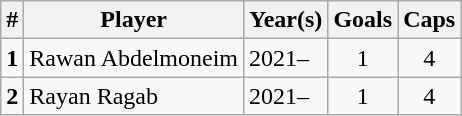<table class="wikitable sortable">
<tr>
<th width =>#</th>
<th width =>Player</th>
<th width =>Year(s)</th>
<th width =>Goals</th>
<th width =>Caps</th>
</tr>
<tr>
<td align=center><strong>1</strong></td>
<td>Rawan Abdelmoneim</td>
<td>2021–</td>
<td align=center>1</td>
<td align=center>4</td>
</tr>
<tr>
<td align=center><strong>2</strong></td>
<td>Rayan Ragab</td>
<td>2021–</td>
<td align=center>1</td>
<td align=center>4<br></td>
</tr>
</table>
